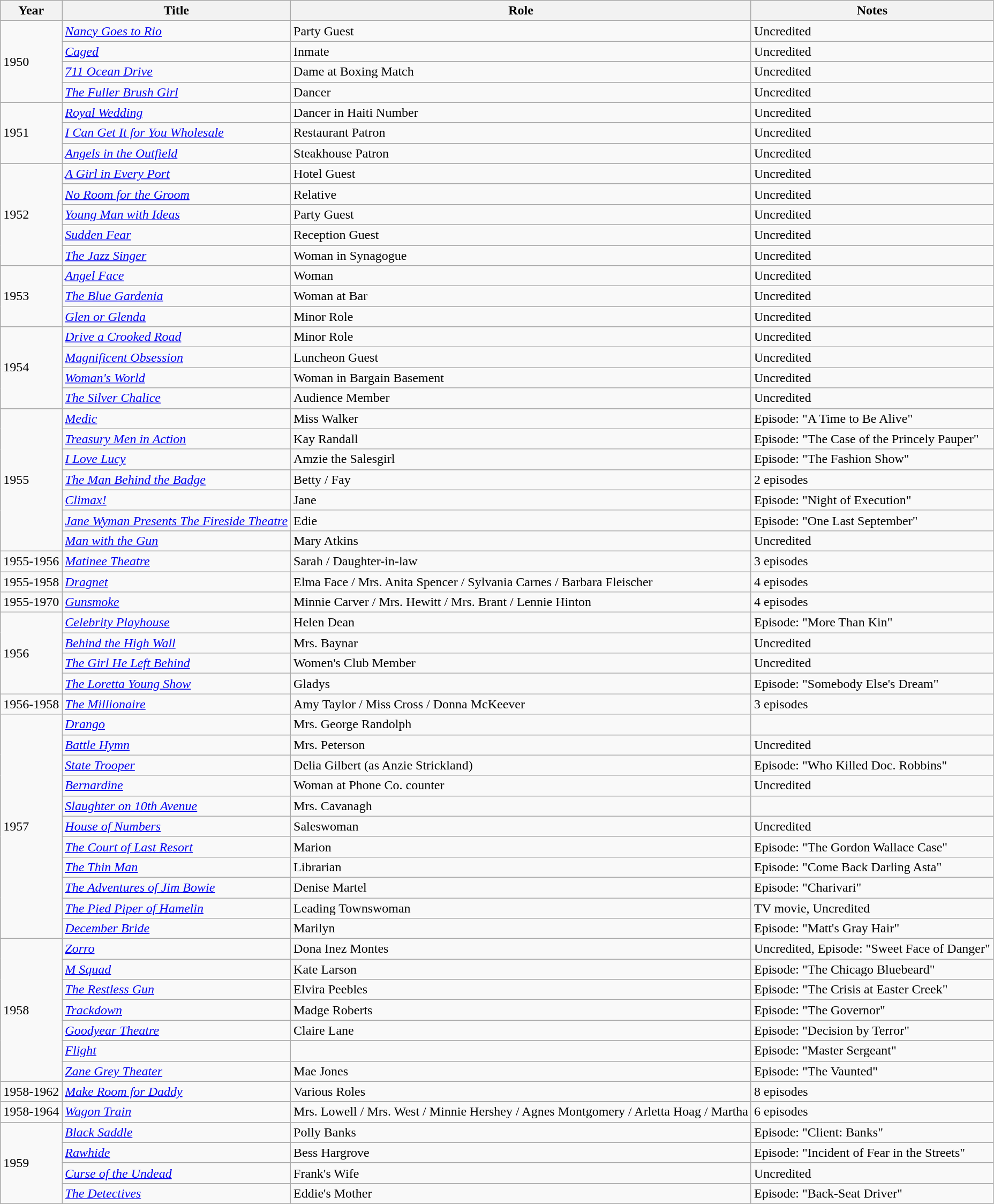<table class="wikitable">
<tr>
<th>Year</th>
<th>Title</th>
<th>Role</th>
<th>Notes</th>
</tr>
<tr>
<td rowspan="4">1950</td>
<td><em><a href='#'>Nancy Goes to Rio</a></em></td>
<td>Party Guest</td>
<td>Uncredited</td>
</tr>
<tr>
<td><em><a href='#'>Caged</a></em></td>
<td>Inmate</td>
<td>Uncredited</td>
</tr>
<tr>
<td><em><a href='#'>711 Ocean Drive</a></em></td>
<td>Dame at Boxing Match</td>
<td>Uncredited</td>
</tr>
<tr>
<td><em><a href='#'>The Fuller Brush Girl</a></em></td>
<td>Dancer</td>
<td>Uncredited</td>
</tr>
<tr>
<td rowspan="3">1951</td>
<td><em><a href='#'>Royal Wedding</a></em></td>
<td>Dancer in Haiti Number</td>
<td>Uncredited</td>
</tr>
<tr>
<td><em><a href='#'>I Can Get It for You Wholesale</a></em></td>
<td>Restaurant Patron</td>
<td>Uncredited</td>
</tr>
<tr>
<td><em><a href='#'>Angels in the Outfield</a></em></td>
<td>Steakhouse Patron</td>
<td>Uncredited</td>
</tr>
<tr>
<td rowspan="5">1952</td>
<td><em><a href='#'>A Girl in Every Port</a></em></td>
<td>Hotel Guest</td>
<td>Uncredited</td>
</tr>
<tr>
<td><em><a href='#'>No Room for the Groom</a></em></td>
<td>Relative</td>
<td>Uncredited</td>
</tr>
<tr>
<td><em><a href='#'>Young Man with Ideas</a></em></td>
<td>Party Guest</td>
<td>Uncredited</td>
</tr>
<tr>
<td><em><a href='#'>Sudden Fear</a></em></td>
<td>Reception Guest</td>
<td>Uncredited</td>
</tr>
<tr>
<td><em><a href='#'>The Jazz Singer</a></em></td>
<td>Woman in Synagogue</td>
<td>Uncredited</td>
</tr>
<tr>
<td rowspan="3">1953</td>
<td><em><a href='#'>Angel Face</a></em></td>
<td>Woman</td>
<td>Uncredited</td>
</tr>
<tr>
<td><em><a href='#'>The Blue Gardenia</a></em></td>
<td>Woman at Bar</td>
<td>Uncredited</td>
</tr>
<tr>
<td><em><a href='#'>Glen or Glenda</a></em></td>
<td>Minor Role</td>
<td>Uncredited</td>
</tr>
<tr>
<td rowspan="4">1954</td>
<td><em><a href='#'>Drive a Crooked Road</a></em></td>
<td>Minor Role</td>
<td>Uncredited</td>
</tr>
<tr>
<td><em><a href='#'>Magnificent Obsession</a></em></td>
<td>Luncheon Guest</td>
<td>Uncredited</td>
</tr>
<tr>
<td><em><a href='#'>Woman's World</a></em></td>
<td>Woman in Bargain Basement</td>
<td>Uncredited</td>
</tr>
<tr>
<td><em><a href='#'>The Silver Chalice</a></em></td>
<td>Audience Member</td>
<td>Uncredited</td>
</tr>
<tr>
<td rowspan="7">1955</td>
<td><em><a href='#'>Medic</a></em></td>
<td>Miss Walker</td>
<td>Episode: "A Time to Be Alive"</td>
</tr>
<tr>
<td><em><a href='#'>Treasury Men in Action</a></em></td>
<td>Kay Randall</td>
<td>Episode: "The Case of the Princely Pauper"</td>
</tr>
<tr>
<td><em><a href='#'>I Love Lucy</a></em></td>
<td>Amzie the Salesgirl</td>
<td>Episode: "The Fashion Show"</td>
</tr>
<tr>
<td><em><a href='#'>The Man Behind the Badge</a></em></td>
<td>Betty / Fay</td>
<td>2 episodes</td>
</tr>
<tr>
<td><em><a href='#'>Climax!</a></em></td>
<td>Jane</td>
<td>Episode: "Night of Execution"</td>
</tr>
<tr>
<td><em><a href='#'>Jane Wyman Presents The Fireside Theatre</a></em></td>
<td>Edie</td>
<td>Episode: "One Last September"</td>
</tr>
<tr>
<td><em><a href='#'>Man with the Gun</a></em></td>
<td>Mary Atkins</td>
<td>Uncredited</td>
</tr>
<tr>
<td>1955-1956</td>
<td><em><a href='#'>Matinee Theatre</a></em></td>
<td>Sarah / Daughter-in-law</td>
<td>3 episodes</td>
</tr>
<tr>
<td>1955-1958</td>
<td><em><a href='#'>Dragnet</a></em></td>
<td>Elma Face / Mrs. Anita Spencer / Sylvania Carnes / Barbara Fleischer</td>
<td>4 episodes</td>
</tr>
<tr>
<td>1955-1970</td>
<td><em><a href='#'>Gunsmoke</a></em></td>
<td>Minnie Carver / Mrs. Hewitt / Mrs. Brant / Lennie Hinton</td>
<td>4 episodes</td>
</tr>
<tr>
<td rowspan="4">1956</td>
<td><em><a href='#'>Celebrity Playhouse</a></em></td>
<td>Helen Dean</td>
<td>Episode: "More Than Kin"</td>
</tr>
<tr>
<td><em><a href='#'>Behind the High Wall</a></em></td>
<td>Mrs. Baynar</td>
<td>Uncredited</td>
</tr>
<tr>
<td><em><a href='#'>The Girl He Left Behind</a></em></td>
<td>Women's Club Member</td>
<td>Uncredited</td>
</tr>
<tr>
<td><em><a href='#'>The Loretta Young Show</a></em></td>
<td>Gladys</td>
<td>Episode: "Somebody Else's Dream"</td>
</tr>
<tr>
<td>1956-1958</td>
<td><em><a href='#'>The Millionaire</a></em></td>
<td>Amy Taylor / Miss Cross / Donna McKeever</td>
<td>3 episodes</td>
</tr>
<tr>
<td rowspan="11">1957</td>
<td><em><a href='#'>Drango</a></em></td>
<td>Mrs. George Randolph</td>
<td></td>
</tr>
<tr>
<td><em><a href='#'>Battle Hymn</a></em></td>
<td>Mrs. Peterson</td>
<td>Uncredited</td>
</tr>
<tr>
<td><em><a href='#'>State Trooper</a></em></td>
<td>Delia Gilbert (as Anzie Strickland)</td>
<td>Episode: "Who Killed Doc. Robbins"</td>
</tr>
<tr>
<td><em><a href='#'>Bernardine</a></em></td>
<td>Woman at Phone Co. counter</td>
<td>Uncredited</td>
</tr>
<tr>
<td><em><a href='#'>Slaughter on 10th Avenue</a></em></td>
<td>Mrs. Cavanagh</td>
<td></td>
</tr>
<tr>
<td><em><a href='#'>House of Numbers</a></em></td>
<td>Saleswoman</td>
<td>Uncredited</td>
</tr>
<tr>
<td><em><a href='#'>The Court of Last Resort</a></em></td>
<td>Marion</td>
<td>Episode: "The Gordon Wallace Case"</td>
</tr>
<tr>
<td><em><a href='#'>The Thin Man</a></em></td>
<td>Librarian</td>
<td>Episode: "Come Back Darling Asta"</td>
</tr>
<tr>
<td><em><a href='#'>The Adventures of Jim Bowie</a></em></td>
<td>Denise Martel</td>
<td>Episode: "Charivari"</td>
</tr>
<tr>
<td><em><a href='#'>The Pied Piper of Hamelin</a></em></td>
<td>Leading Townswoman</td>
<td>TV movie, Uncredited</td>
</tr>
<tr>
<td><em><a href='#'>December Bride</a></em></td>
<td>Marilyn</td>
<td>Episode: "Matt's Gray Hair"</td>
</tr>
<tr>
<td rowspan="7">1958</td>
<td><em><a href='#'>Zorro</a></em></td>
<td>Dona Inez Montes</td>
<td>Uncredited, Episode: "Sweet Face of Danger"</td>
</tr>
<tr>
<td><em><a href='#'>M Squad</a></em></td>
<td>Kate Larson</td>
<td>Episode: "The Chicago Bluebeard"</td>
</tr>
<tr>
<td><em><a href='#'>The Restless Gun</a></em></td>
<td>Elvira Peebles</td>
<td>Episode: "The Crisis at Easter Creek"</td>
</tr>
<tr>
<td><em><a href='#'>Trackdown</a></em></td>
<td>Madge Roberts</td>
<td>Episode: "The Governor"</td>
</tr>
<tr>
<td><em><a href='#'>Goodyear Theatre</a></em></td>
<td>Claire Lane</td>
<td>Episode: "Decision by Terror"</td>
</tr>
<tr>
<td><em><a href='#'>Flight</a></em></td>
<td></td>
<td>Episode: "Master Sergeant"</td>
</tr>
<tr>
<td><em><a href='#'>Zane Grey Theater</a></em></td>
<td>Mae Jones</td>
<td>Episode: "The Vaunted"</td>
</tr>
<tr>
<td>1958-1962</td>
<td><em><a href='#'>Make Room for Daddy</a></em></td>
<td>Various Roles</td>
<td>8 episodes</td>
</tr>
<tr>
<td>1958-1964</td>
<td><em><a href='#'>Wagon Train</a></em></td>
<td>Mrs. Lowell / Mrs. West / Minnie Hershey / Agnes Montgomery / Arletta Hoag / Martha</td>
<td>6 episodes</td>
</tr>
<tr>
<td rowspan="4">1959</td>
<td><em><a href='#'>Black Saddle</a></em></td>
<td>Polly Banks</td>
<td>Episode: "Client: Banks"</td>
</tr>
<tr>
<td><em><a href='#'>Rawhide</a></em></td>
<td>Bess Hargrove</td>
<td>Episode: "Incident of Fear in the Streets"</td>
</tr>
<tr>
<td><em><a href='#'>Curse of the Undead</a></em></td>
<td>Frank's Wife</td>
<td>Uncredited</td>
</tr>
<tr>
<td><em><a href='#'>The Detectives</a></em></td>
<td>Eddie's Mother</td>
<td>Episode: "Back-Seat Driver"</td>
</tr>
</table>
